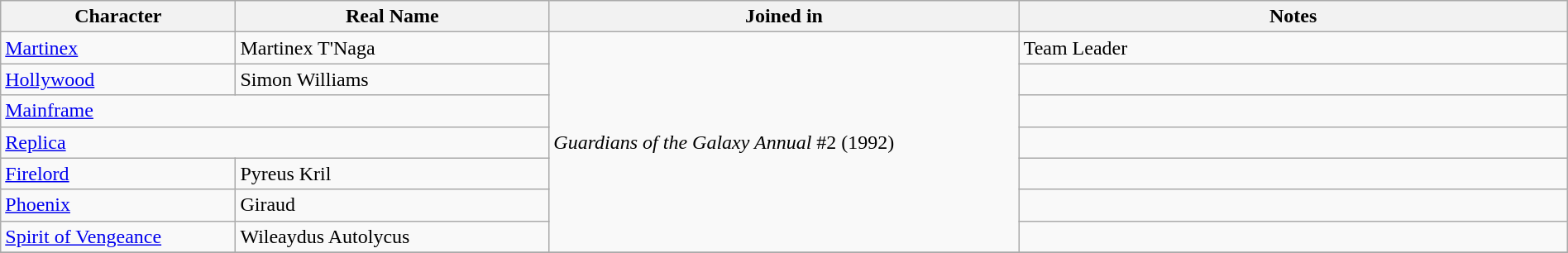<table class="wikitable" width=100%>
<tr>
<th width=15%>Character</th>
<th width=20%>Real Name</th>
<th width=30%>Joined in</th>
<th width=35%>Notes</th>
</tr>
<tr>
<td><a href='#'>Martinex</a></td>
<td>Martinex T'Naga</td>
<td rowspan="7"><em>Guardians of the Galaxy Annual</em> #2 (1992)</td>
<td>Team Leader</td>
</tr>
<tr>
<td><a href='#'>Hollywood</a></td>
<td>Simon Williams</td>
<td></td>
</tr>
<tr>
<td colspan="2"><a href='#'>Mainframe</a></td>
<td></td>
</tr>
<tr>
<td colspan="2"><a href='#'>Replica</a></td>
<td></td>
</tr>
<tr>
<td><a href='#'>Firelord</a></td>
<td>Pyreus Kril</td>
<td></td>
</tr>
<tr>
<td><a href='#'>Phoenix</a></td>
<td>Giraud</td>
<td></td>
</tr>
<tr>
<td><a href='#'>Spirit of Vengeance</a></td>
<td>Wileaydus Autolycus</td>
<td></td>
</tr>
<tr>
</tr>
</table>
